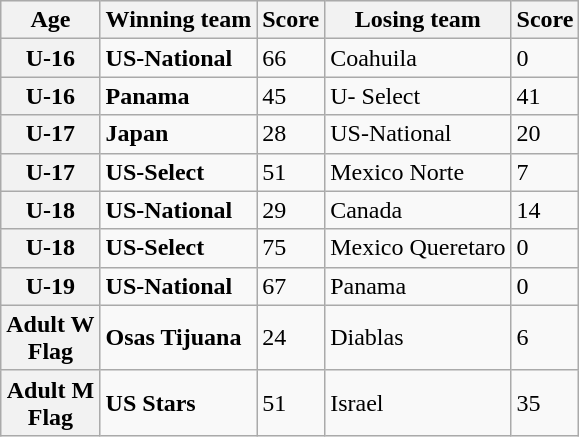<table class="wikitable">
<tr style="background:#efefef;">
<th>Age</th>
<th>Winning team</th>
<th>Score</th>
<th>Losing team</th>
<th>Score</th>
</tr>
<tr>
<th>U-16</th>
<td><strong>US-National</strong></td>
<td>66</td>
<td>Coahuila</td>
<td>0</td>
</tr>
<tr>
<th>U-16</th>
<td><strong>Panama</strong></td>
<td>45</td>
<td>U- Select</td>
<td>41</td>
</tr>
<tr>
<th>U-17</th>
<td><strong>Japan</strong></td>
<td>28</td>
<td>US-National</td>
<td>20</td>
</tr>
<tr>
<th>U-17</th>
<td><strong>US-Select</strong></td>
<td>51</td>
<td>Mexico Norte</td>
<td>7</td>
</tr>
<tr>
<th>U-18</th>
<td><strong>US-National</strong></td>
<td>29</td>
<td>Canada</td>
<td>14</td>
</tr>
<tr>
<th>U-18</th>
<td><strong>US-Select</strong></td>
<td>75</td>
<td>Mexico Queretaro</td>
<td>0</td>
</tr>
<tr>
<th>U-19</th>
<td><strong>US-National</strong></td>
<td>67</td>
<td>Panama</td>
<td>0</td>
</tr>
<tr>
<th>Adult W<br>Flag</th>
<td><strong>Osas Tijuana</strong></td>
<td>24</td>
<td>Diablas</td>
<td>6</td>
</tr>
<tr>
<th>Adult M<br>Flag</th>
<td><strong>US Stars</strong></td>
<td>51</td>
<td>Israel</td>
<td>35</td>
</tr>
</table>
